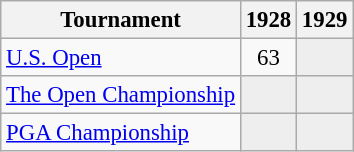<table class="wikitable" style="font-size:95%;text-align:center;">
<tr>
<th>Tournament</th>
<th>1928</th>
<th>1929</th>
</tr>
<tr>
<td align=left><a href='#'>U.S. Open</a></td>
<td>63</td>
<td style="background:#eeeeee;"></td>
</tr>
<tr>
<td align=left><a href='#'>The Open Championship</a></td>
<td style="background:#eeeeee;"></td>
<td style="background:#eeeeee;"></td>
</tr>
<tr>
<td align=left><a href='#'>PGA Championship</a></td>
<td style="background:#eeeeee;"></td>
<td style="background:#eeeeee;"></td>
</tr>
</table>
